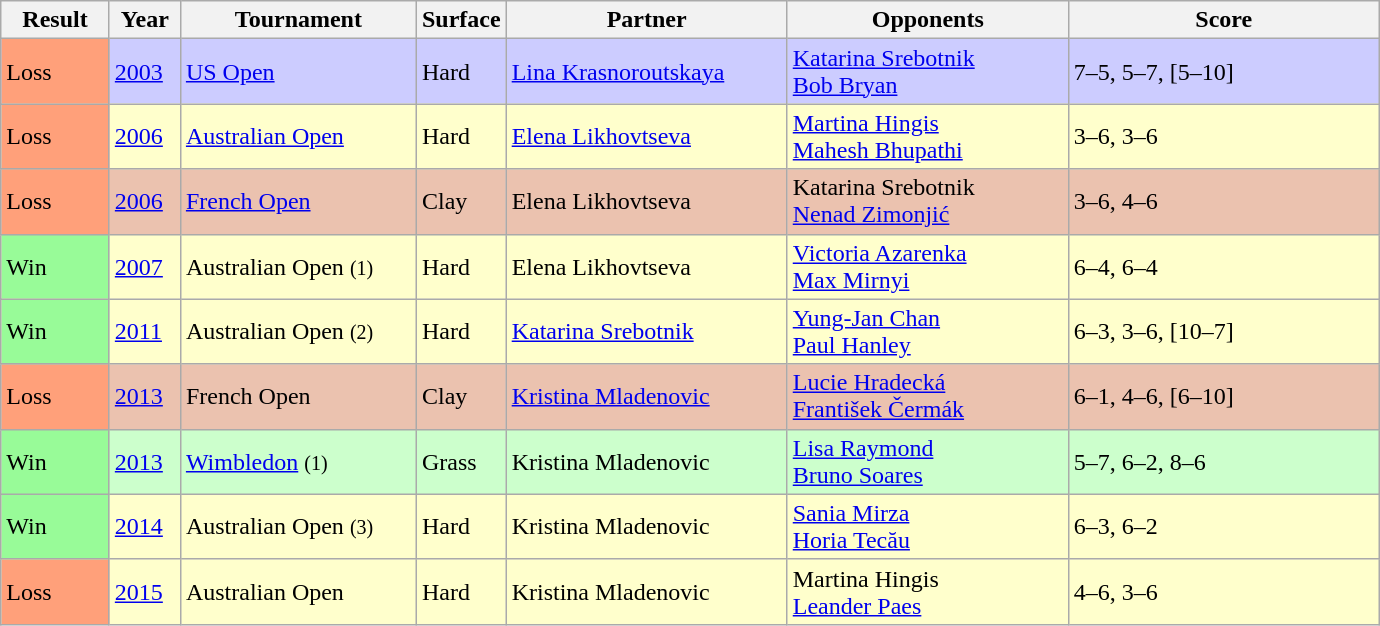<table class="sortable wikitable">
<tr>
<th style="width:65px;">Result</th>
<th style="width:40px;">Year</th>
<th style="width:150px;">Tournament</th>
<th style="width:50px;">Surface</th>
<th style="width:180px;">Partner</th>
<th style="width:180px;">Opponents</th>
<th style="width:200px;" class="unsortable">Score</th>
</tr>
<tr style="background:#ccccff;">
<td style="background:#ffa07a;">Loss</td>
<td><a href='#'>2003</a></td>
<td><a href='#'>US Open</a></td>
<td>Hard</td>
<td> <a href='#'>Lina Krasnoroutskaya</a></td>
<td> <a href='#'>Katarina Srebotnik</a> <br>  <a href='#'>Bob Bryan</a></td>
<td>7–5, 5–7, [5–10]</td>
</tr>
<tr style="background:#ffffcc;">
<td style="background:#ffa07a;">Loss</td>
<td><a href='#'>2006</a></td>
<td><a href='#'>Australian Open</a></td>
<td>Hard</td>
<td> <a href='#'>Elena Likhovtseva</a></td>
<td> <a href='#'>Martina Hingis</a> <br>  <a href='#'>Mahesh Bhupathi</a></td>
<td>3–6, 3–6</td>
</tr>
<tr style="background:#ebc2af;">
<td style="background:#ffa07a;">Loss</td>
<td><a href='#'>2006</a></td>
<td><a href='#'>French Open</a></td>
<td>Clay</td>
<td> Elena Likhovtseva</td>
<td> Katarina Srebotnik <br>  <a href='#'>Nenad Zimonjić</a></td>
<td>3–6, 4–6</td>
</tr>
<tr style="background:#ffffcc;">
<td style="background:#98fb98;">Win</td>
<td><a href='#'>2007</a></td>
<td>Australian Open <small>(1)</small></td>
<td>Hard</td>
<td> Elena Likhovtseva</td>
<td> <a href='#'>Victoria Azarenka</a> <br>  <a href='#'>Max Mirnyi</a></td>
<td>6–4, 6–4</td>
</tr>
<tr style="background:#ffffcc;">
<td style="background:#98fb98;">Win</td>
<td><a href='#'>2011</a></td>
<td>Australian Open <small>(2)</small></td>
<td>Hard</td>
<td> <a href='#'>Katarina Srebotnik</a></td>
<td> <a href='#'>Yung-Jan Chan</a> <br>  <a href='#'>Paul Hanley</a></td>
<td>6–3, 3–6, [10–7]</td>
</tr>
<tr style="background:#ebc2af;">
<td style="background:#ffa07a;">Loss</td>
<td><a href='#'>2013</a></td>
<td>French Open</td>
<td>Clay</td>
<td> <a href='#'>Kristina Mladenovic</a></td>
<td> <a href='#'>Lucie Hradecká</a> <br>  <a href='#'>František Čermák</a></td>
<td>6–1, 4–6, [6–10]</td>
</tr>
<tr style="background:#ccffcc;">
<td style="background:#98fb98;">Win</td>
<td><a href='#'>2013</a></td>
<td><a href='#'>Wimbledon</a> <small>(1)</small></td>
<td>Grass</td>
<td> Kristina Mladenovic</td>
<td> <a href='#'>Lisa Raymond</a> <br>  <a href='#'>Bruno Soares</a></td>
<td>5–7, 6–2, 8–6</td>
</tr>
<tr style="background:#ffffcc;">
<td style="background:#98fb98;">Win</td>
<td><a href='#'>2014</a></td>
<td>Australian Open <small>(3)</small></td>
<td>Hard</td>
<td> Kristina Mladenovic</td>
<td> <a href='#'>Sania Mirza</a> <br>  <a href='#'>Horia Tecău</a></td>
<td>6–3, 6–2</td>
</tr>
<tr style="background:#ffffcc;">
<td style="background:#ffa07a;">Loss</td>
<td><a href='#'>2015</a></td>
<td>Australian Open</td>
<td>Hard</td>
<td> Kristina Mladenovic</td>
<td> Martina Hingis <br>  <a href='#'>Leander Paes</a></td>
<td>4–6, 3–6</td>
</tr>
</table>
